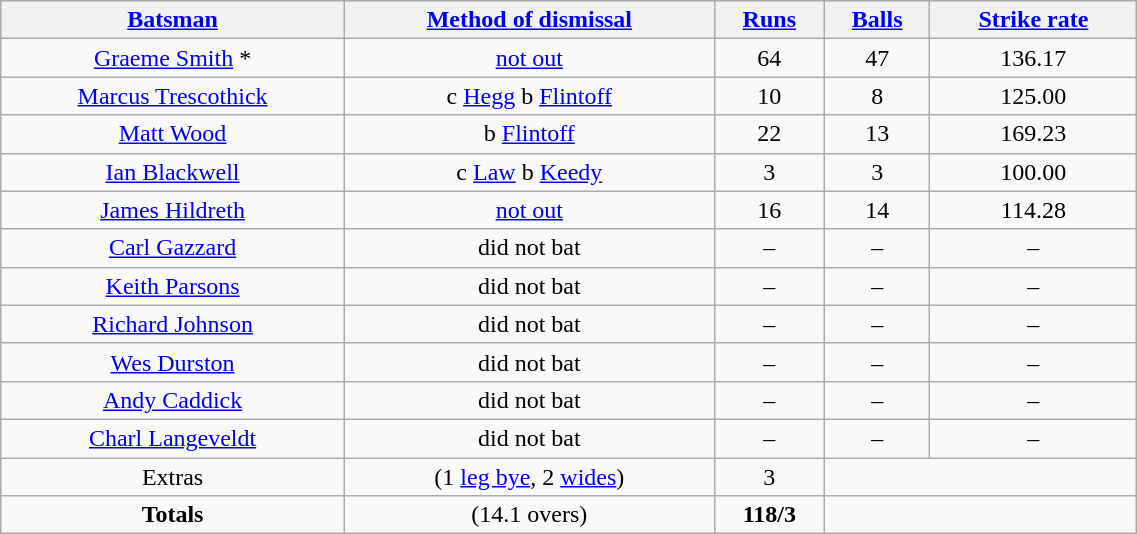<table border="1" cellpadding="1" cellspacing="0" style="border: gray solid 1px; border-collapse: collapse; text-align: center; width: 60%;" class=wikitable>
<tr>
<th><a href='#'>Batsman</a></th>
<th><a href='#'>Method of dismissal</a></th>
<th><a href='#'>Runs</a></th>
<th><a href='#'>Balls</a></th>
<th><a href='#'>Strike rate</a></th>
</tr>
<tr>
<td><a href='#'>Graeme Smith</a> *</td>
<td><a href='#'>not out</a></td>
<td>64</td>
<td>47</td>
<td>136.17</td>
</tr>
<tr>
<td><a href='#'>Marcus Trescothick</a></td>
<td>c  <a href='#'>Hegg</a> b <a href='#'>Flintoff</a></td>
<td>10</td>
<td>8</td>
<td>125.00</td>
</tr>
<tr>
<td><a href='#'>Matt Wood</a></td>
<td>b <a href='#'>Flintoff</a></td>
<td>22</td>
<td>13</td>
<td>169.23</td>
</tr>
<tr>
<td><a href='#'>Ian Blackwell</a></td>
<td>c <a href='#'>Law</a> b <a href='#'>Keedy</a></td>
<td>3</td>
<td>3</td>
<td>100.00</td>
</tr>
<tr>
<td><a href='#'>James Hildreth</a></td>
<td><a href='#'>not out</a></td>
<td>16</td>
<td>14</td>
<td>114.28</td>
</tr>
<tr>
<td><a href='#'>Carl Gazzard</a> </td>
<td>did not bat</td>
<td>–</td>
<td>–</td>
<td>–</td>
</tr>
<tr>
<td><a href='#'>Keith Parsons</a></td>
<td>did not bat</td>
<td>–</td>
<td>–</td>
<td>–</td>
</tr>
<tr>
<td><a href='#'>Richard Johnson</a></td>
<td>did not bat</td>
<td>–</td>
<td>–</td>
<td>–</td>
</tr>
<tr>
<td><a href='#'>Wes Durston</a></td>
<td>did not bat</td>
<td>–</td>
<td>–</td>
<td>–</td>
</tr>
<tr>
<td><a href='#'>Andy Caddick</a></td>
<td>did not bat</td>
<td>–</td>
<td>–</td>
<td>–</td>
</tr>
<tr>
<td><a href='#'>Charl Langeveldt</a></td>
<td>did not bat</td>
<td>–</td>
<td>–</td>
<td>–</td>
</tr>
<tr>
<td>Extras</td>
<td>(1 <a href='#'>leg bye</a>, 2 <a href='#'>wides</a>)</td>
<td>3</td>
<td colspan="2"></td>
</tr>
<tr>
<td><strong>Totals</strong></td>
<td>(14.1 overs)</td>
<td><strong>118/3</strong></td>
<td colspan="2"></td>
</tr>
</table>
